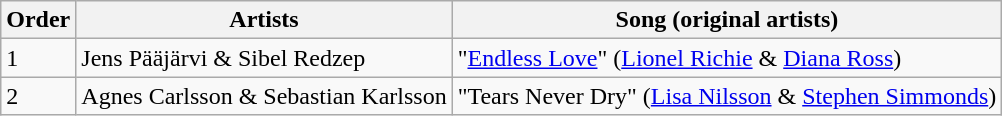<table class=wikitable>
<tr>
<th>Order</th>
<th>Artists</th>
<th>Song (original artists)</th>
</tr>
<tr>
<td>1</td>
<td>Jens Pääjärvi & Sibel Redzep</td>
<td>"<a href='#'>Endless Love</a>" (<a href='#'>Lionel Richie</a> & <a href='#'>Diana Ross</a>)</td>
</tr>
<tr>
<td>2</td>
<td>Agnes Carlsson & Sebastian Karlsson</td>
<td>"Tears Never Dry" (<a href='#'>Lisa Nilsson</a> & <a href='#'>Stephen Simmonds</a>)</td>
</tr>
</table>
